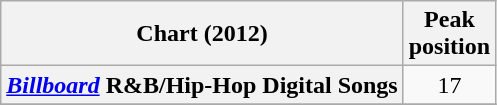<table class="wikitable sortable plainrowheaders" style="text-align:center;">
<tr>
<th scope="col">Chart (2012)</th>
<th scope="col">Peak<br>position</th>
</tr>
<tr>
<th scope="row"><em><a href='#'>Billboard</a></em> R&B/Hip-Hop Digital Songs</th>
<td>17</td>
</tr>
<tr>
</tr>
</table>
